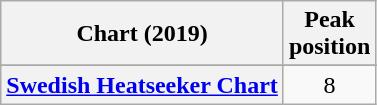<table class="wikitable sortable plainrowheaders" style="text-align:center">
<tr>
<th scope="col">Chart (2019)</th>
<th scope="col">Peak<br>position</th>
</tr>
<tr>
</tr>
<tr>
<th scope="row"><a href='#'>Swedish Heatseeker Chart</a></th>
<td>8</td>
</tr>
</table>
